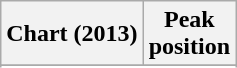<table class="wikitable sortable plainrowheaders" style="text-align:center;">
<tr>
<th>Chart (2013)</th>
<th>Peak <br> position</th>
</tr>
<tr>
</tr>
<tr>
</tr>
</table>
